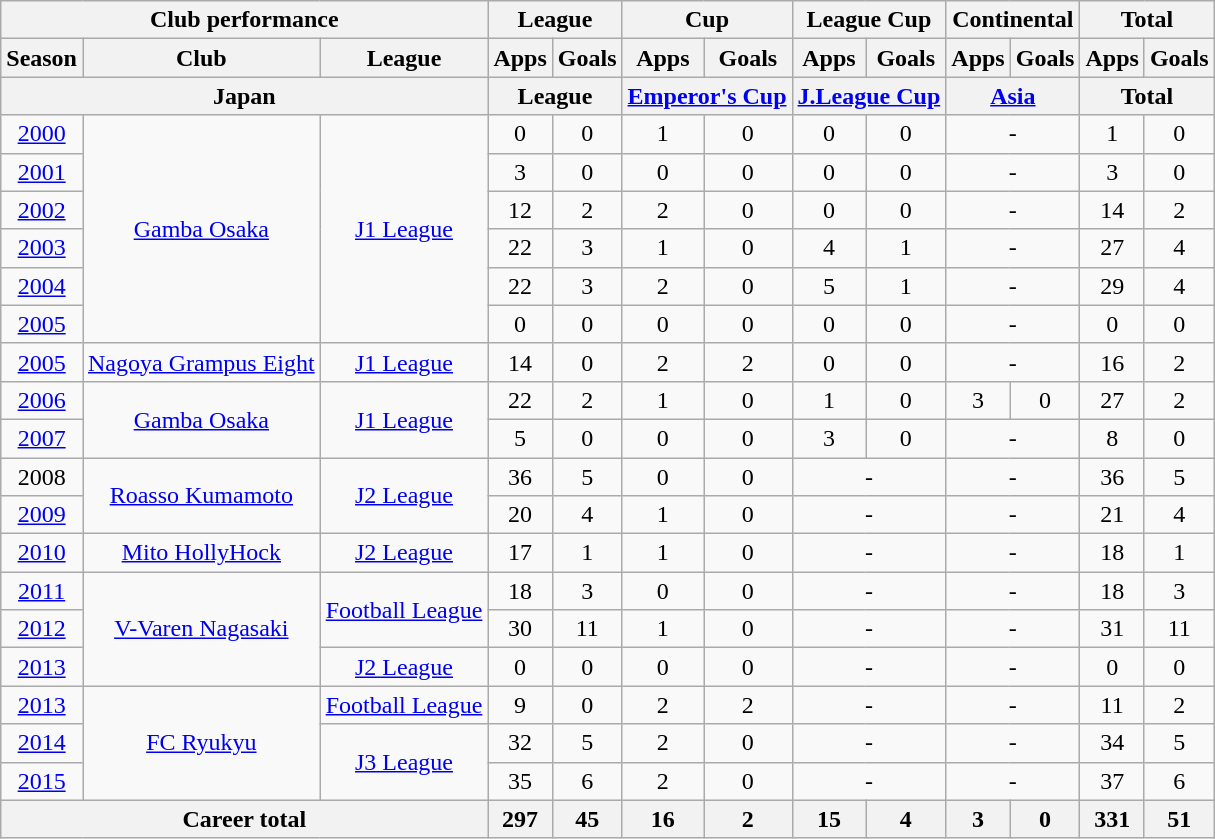<table class="wikitable" style="text-align:center">
<tr>
<th colspan=3>Club performance</th>
<th colspan=2>League</th>
<th colspan=2>Cup</th>
<th colspan=2>League Cup</th>
<th colspan=2>Continental</th>
<th colspan=2>Total</th>
</tr>
<tr>
<th>Season</th>
<th>Club</th>
<th>League</th>
<th>Apps</th>
<th>Goals</th>
<th>Apps</th>
<th>Goals</th>
<th>Apps</th>
<th>Goals</th>
<th>Apps</th>
<th>Goals</th>
<th>Apps</th>
<th>Goals</th>
</tr>
<tr>
<th colspan=3>Japan</th>
<th colspan=2>League</th>
<th colspan=2><a href='#'>Emperor's Cup</a></th>
<th colspan=2><a href='#'>J.League Cup</a></th>
<th colspan=2><a href='#'>Asia</a></th>
<th colspan=2>Total</th>
</tr>
<tr>
<td><a href='#'>2000</a></td>
<td rowspan="6"><a href='#'>Gamba Osaka</a></td>
<td rowspan="6"><a href='#'>J1 League</a></td>
<td>0</td>
<td>0</td>
<td>1</td>
<td>0</td>
<td>0</td>
<td>0</td>
<td colspan="2">-</td>
<td>1</td>
<td>0</td>
</tr>
<tr>
<td><a href='#'>2001</a></td>
<td>3</td>
<td>0</td>
<td>0</td>
<td>0</td>
<td>0</td>
<td>0</td>
<td colspan="2">-</td>
<td>3</td>
<td>0</td>
</tr>
<tr>
<td><a href='#'>2002</a></td>
<td>12</td>
<td>2</td>
<td>2</td>
<td>0</td>
<td>0</td>
<td>0</td>
<td colspan="2">-</td>
<td>14</td>
<td>2</td>
</tr>
<tr>
<td><a href='#'>2003</a></td>
<td>22</td>
<td>3</td>
<td>1</td>
<td>0</td>
<td>4</td>
<td>1</td>
<td colspan="2">-</td>
<td>27</td>
<td>4</td>
</tr>
<tr>
<td><a href='#'>2004</a></td>
<td>22</td>
<td>3</td>
<td>2</td>
<td>0</td>
<td>5</td>
<td>1</td>
<td colspan="2">-</td>
<td>29</td>
<td>4</td>
</tr>
<tr>
<td><a href='#'>2005</a></td>
<td>0</td>
<td>0</td>
<td>0</td>
<td>0</td>
<td>0</td>
<td>0</td>
<td colspan="2">-</td>
<td>0</td>
<td>0</td>
</tr>
<tr>
<td><a href='#'>2005</a></td>
<td><a href='#'>Nagoya Grampus Eight</a></td>
<td><a href='#'>J1 League</a></td>
<td>14</td>
<td>0</td>
<td>2</td>
<td>2</td>
<td>0</td>
<td>0</td>
<td colspan="2">-</td>
<td>16</td>
<td>2</td>
</tr>
<tr>
<td><a href='#'>2006</a></td>
<td rowspan="2"><a href='#'>Gamba Osaka</a></td>
<td rowspan="2"><a href='#'>J1 League</a></td>
<td>22</td>
<td>2</td>
<td>1</td>
<td>0</td>
<td>1</td>
<td>0</td>
<td>3</td>
<td>0</td>
<td>27</td>
<td>2</td>
</tr>
<tr>
<td><a href='#'>2007</a></td>
<td>5</td>
<td>0</td>
<td>0</td>
<td>0</td>
<td>3</td>
<td>0</td>
<td colspan="2">-</td>
<td>8</td>
<td>0</td>
</tr>
<tr>
<td>2008</td>
<td rowspan="2"><a href='#'>Roasso Kumamoto</a></td>
<td rowspan="2"><a href='#'>J2 League</a></td>
<td>36</td>
<td>5</td>
<td>0</td>
<td>0</td>
<td colspan="2">-</td>
<td colspan="2">-</td>
<td>36</td>
<td>5</td>
</tr>
<tr>
<td><a href='#'>2009</a></td>
<td>20</td>
<td>4</td>
<td>1</td>
<td>0</td>
<td colspan="2">-</td>
<td colspan="2">-</td>
<td>21</td>
<td>4</td>
</tr>
<tr>
<td><a href='#'>2010</a></td>
<td><a href='#'>Mito HollyHock</a></td>
<td><a href='#'>J2 League</a></td>
<td>17</td>
<td>1</td>
<td>1</td>
<td>0</td>
<td colspan="2">-</td>
<td colspan="2">-</td>
<td>18</td>
<td>1</td>
</tr>
<tr>
<td><a href='#'>2011</a></td>
<td rowspan="3"><a href='#'>V-Varen Nagasaki</a></td>
<td rowspan="2"><a href='#'>Football League</a></td>
<td>18</td>
<td>3</td>
<td>0</td>
<td>0</td>
<td colspan="2">-</td>
<td colspan="2">-</td>
<td>18</td>
<td>3</td>
</tr>
<tr>
<td><a href='#'>2012</a></td>
<td>30</td>
<td>11</td>
<td>1</td>
<td>0</td>
<td colspan="2">-</td>
<td colspan="2">-</td>
<td>31</td>
<td>11</td>
</tr>
<tr>
<td><a href='#'>2013</a></td>
<td><a href='#'>J2 League</a></td>
<td>0</td>
<td>0</td>
<td>0</td>
<td>0</td>
<td colspan="2">-</td>
<td colspan="2">-</td>
<td>0</td>
<td>0</td>
</tr>
<tr>
<td><a href='#'>2013</a></td>
<td rowspan="3"><a href='#'>FC Ryukyu</a></td>
<td><a href='#'>Football League</a></td>
<td>9</td>
<td>0</td>
<td>2</td>
<td>2</td>
<td colspan="2">-</td>
<td colspan="2">-</td>
<td>11</td>
<td>2</td>
</tr>
<tr>
<td><a href='#'>2014</a></td>
<td rowspan="2"><a href='#'>J3 League</a></td>
<td>32</td>
<td>5</td>
<td>2</td>
<td>0</td>
<td colspan="2">-</td>
<td colspan="2">-</td>
<td>34</td>
<td>5</td>
</tr>
<tr>
<td><a href='#'>2015</a></td>
<td>35</td>
<td>6</td>
<td>2</td>
<td>0</td>
<td colspan="2">-</td>
<td colspan="2">-</td>
<td>37</td>
<td>6</td>
</tr>
<tr>
<th colspan=3>Career total</th>
<th>297</th>
<th>45</th>
<th>16</th>
<th>2</th>
<th>15</th>
<th>4</th>
<th>3</th>
<th>0</th>
<th>331</th>
<th>51</th>
</tr>
</table>
